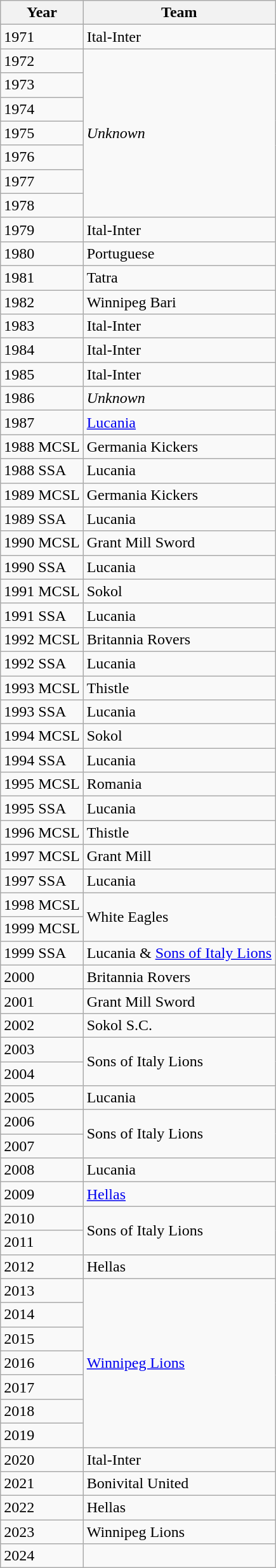<table class="wikitable">
<tr>
<th>Year</th>
<th>Team</th>
</tr>
<tr>
<td>1971</td>
<td>Ital-Inter</td>
</tr>
<tr>
<td>1972</td>
<td rowspan="7"><em>Unknown</em></td>
</tr>
<tr>
<td>1973</td>
</tr>
<tr>
<td>1974</td>
</tr>
<tr>
<td>1975</td>
</tr>
<tr>
<td>1976</td>
</tr>
<tr>
<td>1977</td>
</tr>
<tr>
<td>1978</td>
</tr>
<tr>
<td>1979</td>
<td>Ital-Inter</td>
</tr>
<tr>
<td>1980</td>
<td>Portuguese</td>
</tr>
<tr>
<td>1981</td>
<td>Tatra</td>
</tr>
<tr>
<td>1982</td>
<td>Winnipeg Bari</td>
</tr>
<tr>
<td>1983</td>
<td>Ital-Inter</td>
</tr>
<tr>
<td>1984</td>
<td>Ital-Inter</td>
</tr>
<tr>
<td>1985</td>
<td>Ital-Inter</td>
</tr>
<tr>
<td>1986</td>
<td><em>Unknown</em></td>
</tr>
<tr>
<td>1987</td>
<td><a href='#'>Lucania</a></td>
</tr>
<tr>
<td>1988 MCSL</td>
<td>Germania Kickers</td>
</tr>
<tr>
<td>1988 SSA</td>
<td>Lucania</td>
</tr>
<tr>
<td>1989 MCSL</td>
<td>Germania Kickers</td>
</tr>
<tr>
<td>1989 SSA</td>
<td>Lucania</td>
</tr>
<tr>
<td>1990 MCSL</td>
<td>Grant Mill Sword</td>
</tr>
<tr>
<td>1990 SSA</td>
<td>Lucania</td>
</tr>
<tr>
<td>1991 MCSL</td>
<td>Sokol</td>
</tr>
<tr>
<td>1991 SSA</td>
<td>Lucania</td>
</tr>
<tr>
<td>1992 MCSL</td>
<td>Britannia Rovers</td>
</tr>
<tr>
<td>1992 SSA</td>
<td>Lucania</td>
</tr>
<tr>
<td>1993 MCSL</td>
<td>Thistle</td>
</tr>
<tr>
<td>1993 SSA</td>
<td>Lucania</td>
</tr>
<tr>
<td>1994 MCSL</td>
<td>Sokol</td>
</tr>
<tr>
<td>1994 SSA</td>
<td>Lucania</td>
</tr>
<tr>
<td>1995 MCSL</td>
<td>Romania</td>
</tr>
<tr>
<td>1995 SSA</td>
<td>Lucania</td>
</tr>
<tr>
<td>1996 MCSL</td>
<td>Thistle</td>
</tr>
<tr>
<td>1997 MCSL</td>
<td>Grant Mill</td>
</tr>
<tr>
<td>1997 SSA</td>
<td>Lucania</td>
</tr>
<tr>
<td>1998 MCSL</td>
<td rowspan="2">White Eagles</td>
</tr>
<tr>
<td>1999 MCSL</td>
</tr>
<tr>
<td>1999 SSA</td>
<td>Lucania & <a href='#'>Sons of Italy Lions</a></td>
</tr>
<tr>
<td>2000</td>
<td>Britannia Rovers</td>
</tr>
<tr>
<td>2001</td>
<td>Grant Mill Sword</td>
</tr>
<tr>
<td>2002</td>
<td>Sokol S.C.</td>
</tr>
<tr>
<td>2003</td>
<td rowspan="2">Sons of Italy Lions</td>
</tr>
<tr>
<td>2004</td>
</tr>
<tr>
<td>2005</td>
<td>Lucania</td>
</tr>
<tr>
<td>2006</td>
<td rowspan="2">Sons of Italy Lions</td>
</tr>
<tr>
<td>2007</td>
</tr>
<tr>
<td>2008</td>
<td>Lucania</td>
</tr>
<tr>
<td>2009</td>
<td><a href='#'>Hellas</a></td>
</tr>
<tr>
<td>2010</td>
<td rowspan="2">Sons of Italy Lions</td>
</tr>
<tr>
<td>2011</td>
</tr>
<tr>
<td>2012</td>
<td>Hellas</td>
</tr>
<tr>
<td>2013</td>
<td rowspan="7"><a href='#'>Winnipeg Lions</a></td>
</tr>
<tr>
<td>2014</td>
</tr>
<tr>
<td>2015</td>
</tr>
<tr>
<td>2016</td>
</tr>
<tr>
<td>2017</td>
</tr>
<tr>
<td>2018</td>
</tr>
<tr>
<td>2019</td>
</tr>
<tr>
<td>2020</td>
<td>Ital-Inter</td>
</tr>
<tr>
<td>2021</td>
<td>Bonivital United</td>
</tr>
<tr>
<td>2022</td>
<td>Hellas</td>
</tr>
<tr>
<td>2023</td>
<td>Winnipeg Lions</td>
</tr>
<tr>
<td>2024</td>
<td></td>
</tr>
</table>
